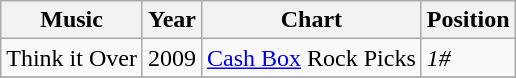<table class="wikitable">
<tr>
<th>Music</th>
<th>Year</th>
<th>Chart</th>
<th>Position</th>
</tr>
<tr>
<td>Think it Over</td>
<td>2009</td>
<td><a href='#'>Cash Box</a> Rock Picks</td>
<td><em>1#</em></td>
</tr>
<tr>
</tr>
</table>
